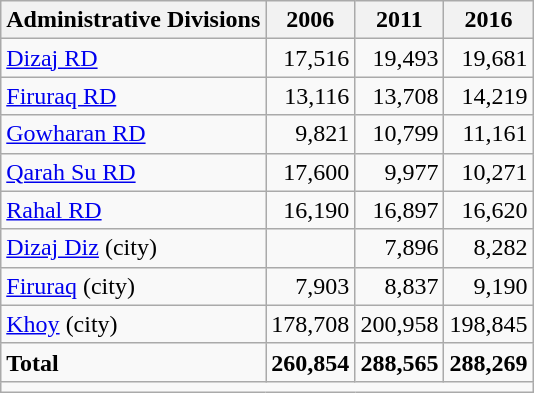<table class="wikitable">
<tr>
<th>Administrative Divisions</th>
<th>2006</th>
<th>2011</th>
<th>2016</th>
</tr>
<tr>
<td><a href='#'>Dizaj RD</a></td>
<td style="text-align: right;">17,516</td>
<td style="text-align: right;">19,493</td>
<td style="text-align: right;">19,681</td>
</tr>
<tr>
<td><a href='#'>Firuraq RD</a></td>
<td style="text-align: right;">13,116</td>
<td style="text-align: right;">13,708</td>
<td style="text-align: right;">14,219</td>
</tr>
<tr>
<td><a href='#'>Gowharan RD</a></td>
<td style="text-align: right;">9,821</td>
<td style="text-align: right;">10,799</td>
<td style="text-align: right;">11,161</td>
</tr>
<tr>
<td><a href='#'>Qarah Su RD</a></td>
<td style="text-align: right;">17,600</td>
<td style="text-align: right;">9,977</td>
<td style="text-align: right;">10,271</td>
</tr>
<tr>
<td><a href='#'>Rahal RD</a></td>
<td style="text-align: right;">16,190</td>
<td style="text-align: right;">16,897</td>
<td style="text-align: right;">16,620</td>
</tr>
<tr>
<td><a href='#'>Dizaj Diz</a> (city)</td>
<td style="text-align: right;"></td>
<td style="text-align: right;">7,896</td>
<td style="text-align: right;">8,282</td>
</tr>
<tr>
<td><a href='#'>Firuraq</a> (city)</td>
<td style="text-align: right;">7,903</td>
<td style="text-align: right;">8,837</td>
<td style="text-align: right;">9,190</td>
</tr>
<tr>
<td><a href='#'>Khoy</a> (city)</td>
<td style="text-align: right;">178,708</td>
<td style="text-align: right;">200,958</td>
<td style="text-align: right;">198,845</td>
</tr>
<tr>
<td><strong>Total</strong></td>
<td style="text-align: right;"><strong>260,854</strong></td>
<td style="text-align: right;"><strong>288,565</strong></td>
<td style="text-align: right;"><strong>288,269</strong></td>
</tr>
<tr>
<td colspan=4></td>
</tr>
</table>
